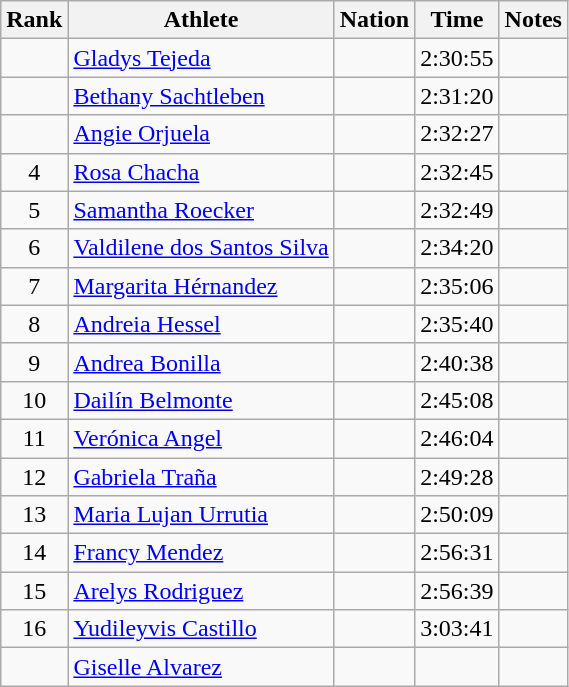<table class="wikitable sortable" style="text-align:center">
<tr>
<th>Rank</th>
<th>Athlete</th>
<th>Nation</th>
<th>Time</th>
<th>Notes</th>
</tr>
<tr>
<td></td>
<td align=left><a href='#'>Gladys Tejeda</a></td>
<td align=left></td>
<td>2:30:55</td>
<td><strong></strong></td>
</tr>
<tr>
<td></td>
<td align=left><a href='#'>Bethany Sachtleben</a></td>
<td align=left></td>
<td>2:31:20</td>
<td><strong></strong></td>
</tr>
<tr>
<td></td>
<td align=left><a href='#'>Angie Orjuela</a></td>
<td align=left></td>
<td>2:32:27</td>
<td><strong></strong></td>
</tr>
<tr>
<td>4</td>
<td align=left><a href='#'>Rosa Chacha</a></td>
<td align=left></td>
<td>2:32:45</td>
<td><strong></strong></td>
</tr>
<tr>
<td>5</td>
<td align=left><a href='#'>Samantha Roecker</a></td>
<td align=left></td>
<td>2:32:49</td>
<td><strong></strong></td>
</tr>
<tr>
<td>6</td>
<td align=left><a href='#'>Valdilene dos Santos Silva</a></td>
<td align=left></td>
<td>2:34:20</td>
<td></td>
</tr>
<tr>
<td>7</td>
<td align=left><a href='#'>Margarita Hérnandez</a></td>
<td align=left></td>
<td>2:35:06</td>
<td></td>
</tr>
<tr>
<td>8</td>
<td align=left><a href='#'>Andreia Hessel</a></td>
<td align=left></td>
<td>2:35:40</td>
<td></td>
</tr>
<tr>
<td>9</td>
<td align=left><a href='#'>Andrea Bonilla</a></td>
<td align=left></td>
<td>2:40:38</td>
<td><strong></strong></td>
</tr>
<tr>
<td>10</td>
<td align=left><a href='#'>Dailín Belmonte</a></td>
<td align=left></td>
<td>2:45:08</td>
<td></td>
</tr>
<tr>
<td>11</td>
<td align=left><a href='#'>Verónica Angel</a></td>
<td align=left></td>
<td>2:46:04</td>
<td><strong></strong></td>
</tr>
<tr>
<td>12</td>
<td align=left><a href='#'>Gabriela Traña</a></td>
<td align=left></td>
<td>2:49:28</td>
<td></td>
</tr>
<tr>
<td>13</td>
<td align=left><a href='#'>Maria Lujan Urrutia</a></td>
<td align=left></td>
<td>2:50:09</td>
<td></td>
</tr>
<tr>
<td>14</td>
<td align=left><a href='#'>Francy Mendez</a></td>
<td align=left></td>
<td>2:56:31</td>
<td></td>
</tr>
<tr>
<td>15</td>
<td align=left><a href='#'>Arelys Rodriguez</a></td>
<td align=left></td>
<td>2:56:39</td>
<td></td>
</tr>
<tr>
<td>16</td>
<td align=left><a href='#'>Yudileyvis Castillo</a></td>
<td align=left></td>
<td>3:03:41</td>
<td></td>
</tr>
<tr>
<td></td>
<td align=left><a href='#'>Giselle Alvarez</a></td>
<td align=left></td>
<td></td>
<td></td>
</tr>
</table>
